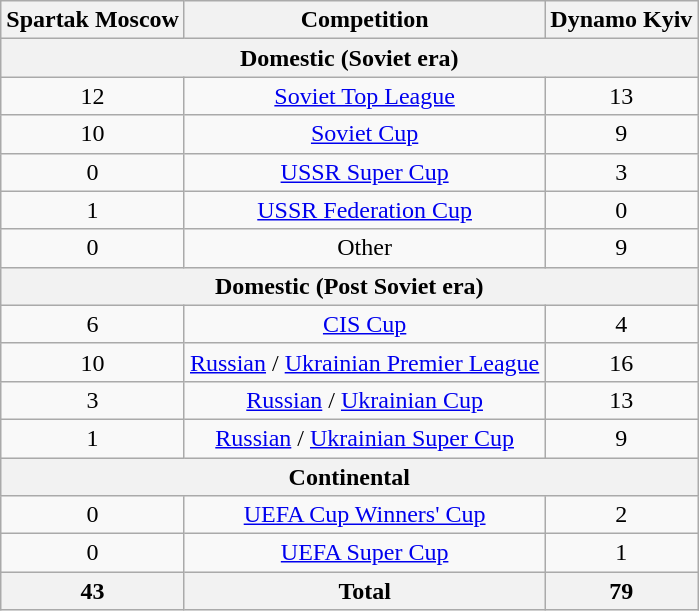<table class="wikitable" bgcolor="#f7f8ff" style="text-align:center">
<tr>
<th>Spartak Moscow</th>
<th>Competition</th>
<th>Dynamo Kyiv</th>
</tr>
<tr>
<th Colspan = "3">Domestic (Soviet era)</th>
</tr>
<tr>
<td>12</td>
<td><a href='#'>Soviet Top League</a></td>
<td>13</td>
</tr>
<tr>
<td>10</td>
<td><a href='#'>Soviet Cup</a></td>
<td>9</td>
</tr>
<tr>
<td>0</td>
<td><a href='#'>USSR Super Cup</a></td>
<td>3</td>
</tr>
<tr>
<td>1</td>
<td><a href='#'>USSR Federation Cup</a></td>
<td>0</td>
</tr>
<tr>
<td>0</td>
<td>Other</td>
<td>9</td>
</tr>
<tr>
<th Colspan = "3">Domestic (Post Soviet era)</th>
</tr>
<tr>
<td>6</td>
<td><a href='#'>CIS Cup</a></td>
<td>4</td>
</tr>
<tr>
<td>10</td>
<td><a href='#'>Russian</a> / <a href='#'>Ukrainian Premier League</a></td>
<td>16</td>
</tr>
<tr>
<td>3</td>
<td><a href='#'>Russian</a> / <a href='#'>Ukrainian Cup</a></td>
<td>13</td>
</tr>
<tr>
<td>1</td>
<td><a href='#'>Russian</a> / <a href='#'>Ukrainian Super Cup</a></td>
<td>9</td>
</tr>
<tr>
<th colspan = "3">Continental</th>
</tr>
<tr>
<td>0</td>
<td><a href='#'>UEFA Cup Winners' Cup</a></td>
<td>2</td>
</tr>
<tr>
<td>0</td>
<td><a href='#'>UEFA Super Cup</a></td>
<td>1</td>
</tr>
<tr>
<th>43</th>
<th>Total</th>
<th>79</th>
</tr>
</table>
